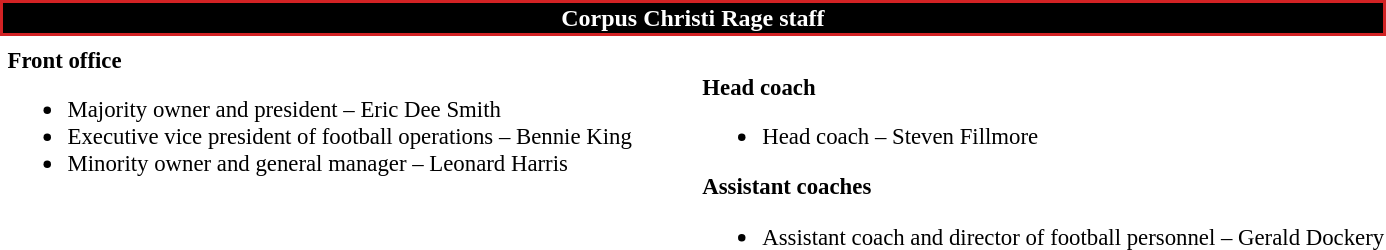<table class="toccolours" style="text-align: left;">
<tr>
<th colspan="7" style="background:black; color:white; text-align: center; border:2px solid #D22224;"><strong>Corpus Christi Rage staff</strong></th>
</tr>
<tr>
<td colspan=7 align="right"></td>
</tr>
<tr>
<td valign="top"></td>
<td style="font-size: 95%;" valign="top"><strong>Front office</strong><br><ul><li>Majority owner and president – Eric Dee Smith</li><li>Executive vice president of football operations – Bennie King</li><li>Minority owner and general manager – Leonard Harris</li></ul></td>
<td width="35"> </td>
<td valign="top"></td>
<td style="font-size: 95%;" valign="top"><br><strong>Head coach</strong><ul><li>Head coach – Steven Fillmore</li></ul><strong>Assistant coaches</strong><ul><li>Assistant coach and director of football personnel – Gerald Dockery</li></ul></td>
</tr>
</table>
